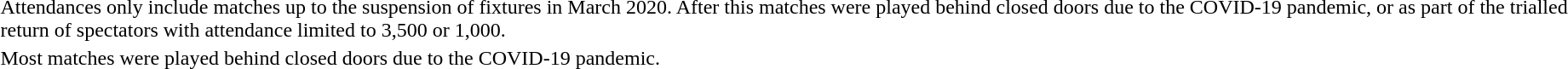<table style="margin: 1em auto;">
<tr>
<td> Attendances only include matches up to the suspension of fixtures in March 2020. After this matches were played behind closed doors due to the COVID-19 pandemic, or as part of the trialled return of spectators with attendance limited to 3,500 or 1,000.</td>
</tr>
<tr>
<td> Most matches were played behind closed doors due to the COVID-19 pandemic.</td>
</tr>
</table>
